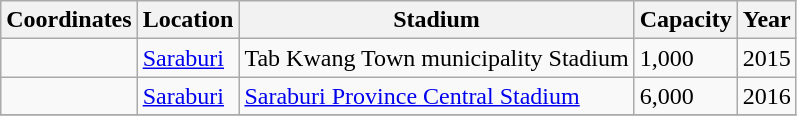<table class="wikitable sortable">
<tr>
<th>Coordinates</th>
<th>Location</th>
<th>Stadium</th>
<th>Capacity</th>
<th>Year</th>
</tr>
<tr>
<td></td>
<td><a href='#'>Saraburi</a></td>
<td>Tab Kwang Town municipality Stadium</td>
<td>1,000</td>
<td>2015</td>
</tr>
<tr>
<td></td>
<td><a href='#'>Saraburi</a></td>
<td><a href='#'>Saraburi Province Central Stadium</a></td>
<td>6,000</td>
<td>2016</td>
</tr>
<tr>
</tr>
</table>
